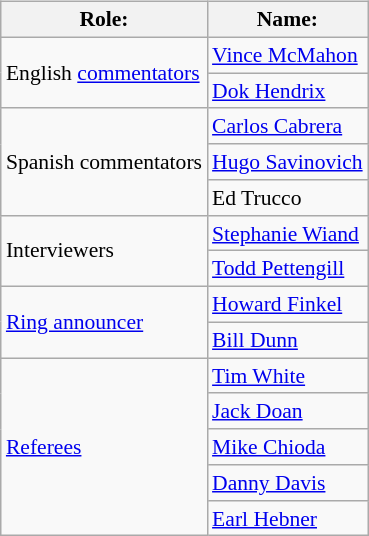<table class=wikitable style="font-size:90%; margin: 0.5em 1em 0.5em 0; float: right; clear: right;">
<tr>
<th>Role:</th>
<th>Name:</th>
</tr>
<tr>
<td rowspan="2">English <a href='#'>commentators</a></td>
<td><a href='#'>Vince McMahon</a></td>
</tr>
<tr>
<td><a href='#'>Dok Hendrix</a></td>
</tr>
<tr>
<td rowspan="3">Spanish commentators</td>
<td><a href='#'>Carlos Cabrera</a></td>
</tr>
<tr>
<td><a href='#'>Hugo Savinovich</a></td>
</tr>
<tr>
<td>Ed Trucco</td>
</tr>
<tr>
<td rowspan="2">Interviewers</td>
<td><a href='#'>Stephanie Wiand</a></td>
</tr>
<tr>
<td><a href='#'>Todd Pettengill</a></td>
</tr>
<tr>
<td rowspan="2"><a href='#'>Ring announcer</a></td>
<td><a href='#'>Howard Finkel</a></td>
</tr>
<tr>
<td><a href='#'>Bill Dunn</a></td>
</tr>
<tr>
<td rowspan="5"><a href='#'>Referees</a></td>
<td><a href='#'>Tim White</a></td>
</tr>
<tr>
<td><a href='#'>Jack Doan</a></td>
</tr>
<tr>
<td><a href='#'>Mike Chioda</a></td>
</tr>
<tr>
<td><a href='#'>Danny Davis</a></td>
</tr>
<tr>
<td><a href='#'>Earl Hebner</a></td>
</tr>
</table>
